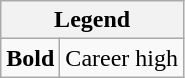<table class="wikitable mw-collapsible mw-collapsed">
<tr>
<th colspan="2">Legend</th>
</tr>
<tr>
<td><strong>Bold</strong></td>
<td>Career high</td>
</tr>
</table>
